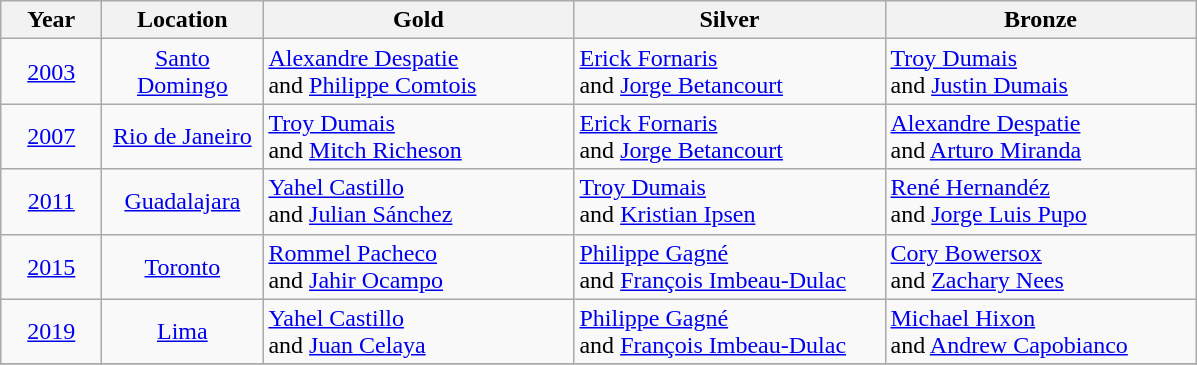<table class="wikitable">
<tr>
<th width="60">Year</th>
<th width="100">Location</th>
<th width="200">Gold</th>
<th width="200">Silver</th>
<th width="200">Bronze</th>
</tr>
<tr>
<td align="center"><a href='#'>2003</a></td>
<td align="center"><a href='#'>Santo Domingo</a></td>
<td> <a href='#'>Alexandre Despatie</a><br>and <a href='#'>Philippe Comtois</a></td>
<td> <a href='#'>Erick Fornaris</a><br>and <a href='#'>Jorge Betancourt</a></td>
<td> <a href='#'>Troy Dumais</a><br>and <a href='#'>Justin Dumais</a></td>
</tr>
<tr>
<td align="center"><a href='#'>2007</a></td>
<td align="center"><a href='#'>Rio de Janeiro</a></td>
<td> <a href='#'>Troy Dumais</a><br>and <a href='#'>Mitch Richeson</a></td>
<td> <a href='#'>Erick Fornaris</a><br>and <a href='#'>Jorge Betancourt</a></td>
<td> <a href='#'>Alexandre Despatie</a><br>and <a href='#'>Arturo Miranda</a></td>
</tr>
<tr>
<td align="center"><a href='#'>2011</a></td>
<td align="center"><a href='#'>Guadalajara</a></td>
<td> <a href='#'>Yahel Castillo</a><br>and <a href='#'>Julian Sánchez</a></td>
<td> <a href='#'>Troy Dumais</a><br>and <a href='#'>Kristian Ipsen</a></td>
<td> <a href='#'>René Hernandéz</a><br>and <a href='#'>Jorge Luis Pupo</a></td>
</tr>
<tr>
<td align="center"><a href='#'>2015</a></td>
<td align="center"><a href='#'>Toronto</a></td>
<td> <a href='#'>Rommel Pacheco</a><br>and <a href='#'>Jahir Ocampo</a></td>
<td> <a href='#'>Philippe Gagné</a><br>and <a href='#'>François Imbeau-Dulac</a></td>
<td> <a href='#'>Cory Bowersox</a> <br>and <a href='#'>Zachary Nees</a></td>
</tr>
<tr>
<td align="center"><a href='#'>2019</a></td>
<td align="center"><a href='#'>Lima</a></td>
<td> <a href='#'>Yahel Castillo</a><br>and <a href='#'>Juan Celaya</a></td>
<td> <a href='#'>Philippe Gagné</a><br>and <a href='#'>François Imbeau-Dulac</a></td>
<td> <a href='#'>Michael Hixon</a> <br>and <a href='#'>Andrew Capobianco</a></td>
</tr>
<tr>
</tr>
</table>
